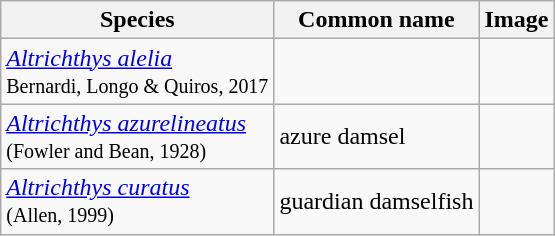<table class="wikitable">
<tr>
<th>Species</th>
<th>Common name</th>
<th>Image</th>
</tr>
<tr>
<td><em><a href='#'>Altrichthys alelia</a></em><br><small>Bernardi, Longo & Quiros, 2017</small></td>
<td></td>
<td></td>
</tr>
<tr>
<td><em><a href='#'>Altrichthys azurelineatus</a></em><br><small>(Fowler and Bean, 1928)</small></td>
<td>azure damsel</td>
<td></td>
</tr>
<tr>
<td><em><a href='#'>Altrichthys curatus</a></em><br><small>(Allen, 1999)</small></td>
<td>guardian damselfish</td>
<td></td>
</tr>
</table>
